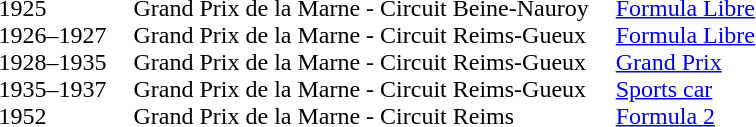<table>
<tr>
<td><br>1925 <br>
1926–1927 <br>
1928–1935 <br>
1935–1937 <br>
1952 <br></td>
<td width="10px">  </td>
<td><br>Grand Prix de la Marne - Circuit Beine-Nauroy <br>
Grand Prix de la Marne - Circuit Reims-Gueux <br>
Grand Prix de la Marne - Circuit Reims-Gueux <br>
Grand Prix de la Marne - Circuit Reims-Gueux <br>
Grand Prix de la Marne - Circuit Reims <br></td>
<td width="10px">  </td>
<td><br><a href='#'>Formula Libre</a> <br>
<a href='#'>Formula Libre</a> <br>
<a href='#'>Grand Prix</a> <br>
<a href='#'>Sports car</a> <br>
<a href='#'>Formula 2</a> <br></td>
</tr>
</table>
